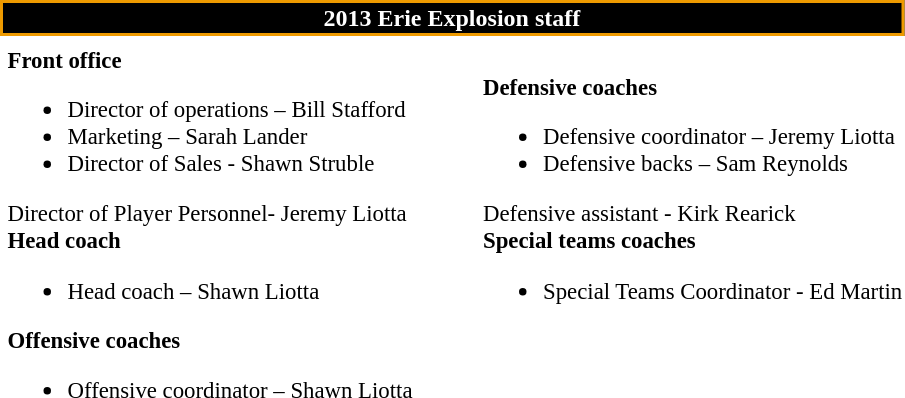<table class="toccolours" style="text-align: left">
<tr>
<th colspan="7" style="background:black; color:white; text-align: center; border:2px solid #EE9A00;"><strong>2013 Erie Explosion staff</strong></th>
</tr>
<tr>
<td colspan=7 align="right"></td>
</tr>
<tr>
<td valign="top"></td>
<td style="font-size: 95%;" valign="top"><strong>Front office</strong><br><ul><li>Director of operations – Bill Stafford</li><li>Marketing – Sarah Lander</li><li>Director of Sales - Shawn Struble</li></ul>Director of Player Personnel- Jeremy Liotta<br><strong>Head coach</strong><ul><li>Head coach – Shawn Liotta</li></ul><strong>Offensive coaches</strong><ul><li>Offensive coordinator – Shawn Liotta</li></ul></td>
<td width="35"> </td>
<td valign="top"></td>
<td style="font-size: 95%;" valign="top"><br><strong>Defensive coaches</strong><ul><li>Defensive coordinator – Jeremy Liotta</li><li>Defensive backs – Sam Reynolds</li></ul>Defensive assistant - Kirk Rearick<br><strong>Special teams coaches</strong><ul><li>Special Teams Coordinator - Ed Martin</li></ul></td>
</tr>
</table>
